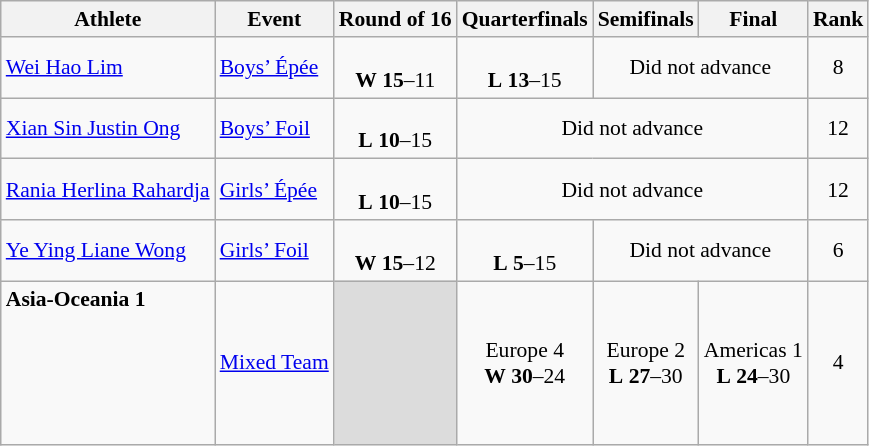<table class="wikitable" border="1" style="font-size:90%">
<tr>
<th>Athlete</th>
<th>Event</th>
<th>Round of 16</th>
<th>Quarterfinals</th>
<th>Semifinals</th>
<th>Final</th>
<th>Rank</th>
</tr>
<tr>
<td><a href='#'>Wei Hao Lim</a></td>
<td><a href='#'>Boys’ Épée</a></td>
<td align=center><br> <strong>W</strong> <strong>15</strong>–11</td>
<td align=center><br> <strong>L</strong> <strong>13</strong>–15</td>
<td align=center colspan=2>Did not advance</td>
<td align=center>8</td>
</tr>
<tr>
<td><a href='#'>Xian Sin Justin Ong</a></td>
<td><a href='#'>Boys’ Foil</a></td>
<td align=center><br> <strong>L</strong> <strong>10</strong>–15</td>
<td align=center colspan=3>Did not advance</td>
<td align=center>12</td>
</tr>
<tr>
<td><a href='#'>Rania Herlina Rahardja</a></td>
<td><a href='#'>Girls’ Épée</a></td>
<td align=center><br> <strong>L</strong> <strong>10</strong>–15</td>
<td align=center colspan=3>Did not advance</td>
<td align=center>12</td>
</tr>
<tr>
<td><a href='#'>Ye Ying Liane Wong</a></td>
<td><a href='#'>Girls’ Foil</a></td>
<td align=center><br> <strong>W</strong> <strong>15</strong>–12</td>
<td align=center><br> <strong>L</strong> <strong>5</strong>–15</td>
<td align=center colspan=2>Did not advance</td>
<td align=center>6</td>
</tr>
<tr>
<td><strong>Asia-Oceania 1</strong><br><br><br><br><br><br></td>
<td><a href='#'>Mixed Team</a></td>
<td bgcolor=#DCDCDC></td>
<td align=center>Europe 4<br> <strong>W</strong> <strong>30</strong>–24</td>
<td align=center>Europe 2<br> <strong>L</strong> <strong>27</strong>–30</td>
<td align=center>Americas 1<br> <strong>L</strong> <strong>24</strong>–30</td>
<td align=center>4</td>
</tr>
</table>
